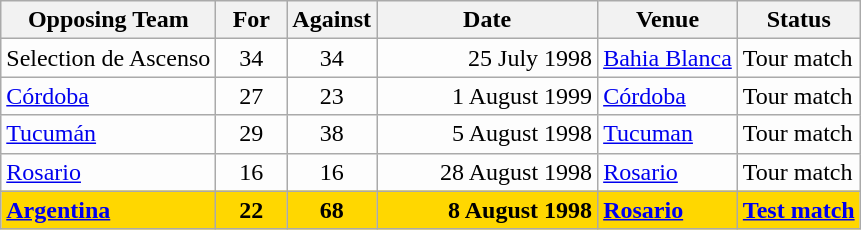<table class=wikitable>
<tr>
<th>Opposing Team</th>
<th>For</th>
<th>Against</th>
<th>Date</th>
<th>Venue</th>
<th>Status</th>
</tr>
<tr bgcolor=#fdfdfd>
<td>Selection de Ascenso</td>
<td align=center width=40>34</td>
<td align=center width=40>34</td>
<td width=140 align=right>25 July 1998</td>
<td><a href='#'>Bahia Blanca</a></td>
<td>Tour match</td>
</tr>
<tr bgcolor=#fdfdfd>
<td><a href='#'>Córdoba</a></td>
<td align=center width=40>27</td>
<td align=center width=40>23</td>
<td width=140 align=right>1 August 1999</td>
<td><a href='#'>Córdoba</a></td>
<td>Tour match</td>
</tr>
<tr bgcolor=#fdfdfd>
<td><a href='#'>Tucumán</a></td>
<td align=center width=40>29</td>
<td align=center width=40>38</td>
<td width=140 align=right>5 August 1998</td>
<td><a href='#'>Tucuman</a></td>
<td>Tour match</td>
</tr>
<tr bgcolor=#fdfdfd>
<td><a href='#'>Rosario</a></td>
<td align=center width=40>16</td>
<td align=center width=40>16</td>
<td width=140 align=right>28 August 1998</td>
<td><a href='#'>Rosario</a></td>
<td>Tour match</td>
</tr>
<tr bgcolor=gold>
<td><strong><a href='#'>Argentina</a></strong></td>
<td align=center width=40><strong>22</strong></td>
<td align=center width=40><strong>68</strong></td>
<td width=140 align=right><strong>8 August 1998</strong></td>
<td><strong><a href='#'>Rosario</a></strong></td>
<td><strong><a href='#'>Test match</a></strong></td>
</tr>
</table>
